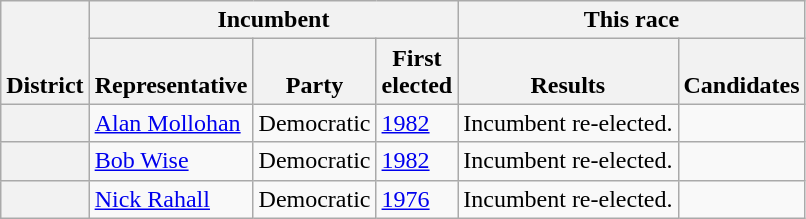<table class=wikitable>
<tr valign=bottom>
<th rowspan=2>District</th>
<th colspan=3>Incumbent</th>
<th colspan=2>This race</th>
</tr>
<tr valign=bottom>
<th>Representative</th>
<th>Party</th>
<th>First<br>elected</th>
<th>Results</th>
<th>Candidates</th>
</tr>
<tr>
<th></th>
<td><a href='#'>Alan Mollohan</a></td>
<td>Democratic</td>
<td><a href='#'>1982</a></td>
<td>Incumbent re-elected.</td>
<td nowrap></td>
</tr>
<tr>
<th></th>
<td><a href='#'>Bob Wise</a></td>
<td>Democratic</td>
<td><a href='#'>1982</a></td>
<td>Incumbent re-elected.</td>
<td nowrap></td>
</tr>
<tr>
<th></th>
<td><a href='#'>Nick Rahall</a></td>
<td>Democratic</td>
<td><a href='#'>1976</a></td>
<td>Incumbent re-elected.</td>
<td nowrap></td>
</tr>
</table>
